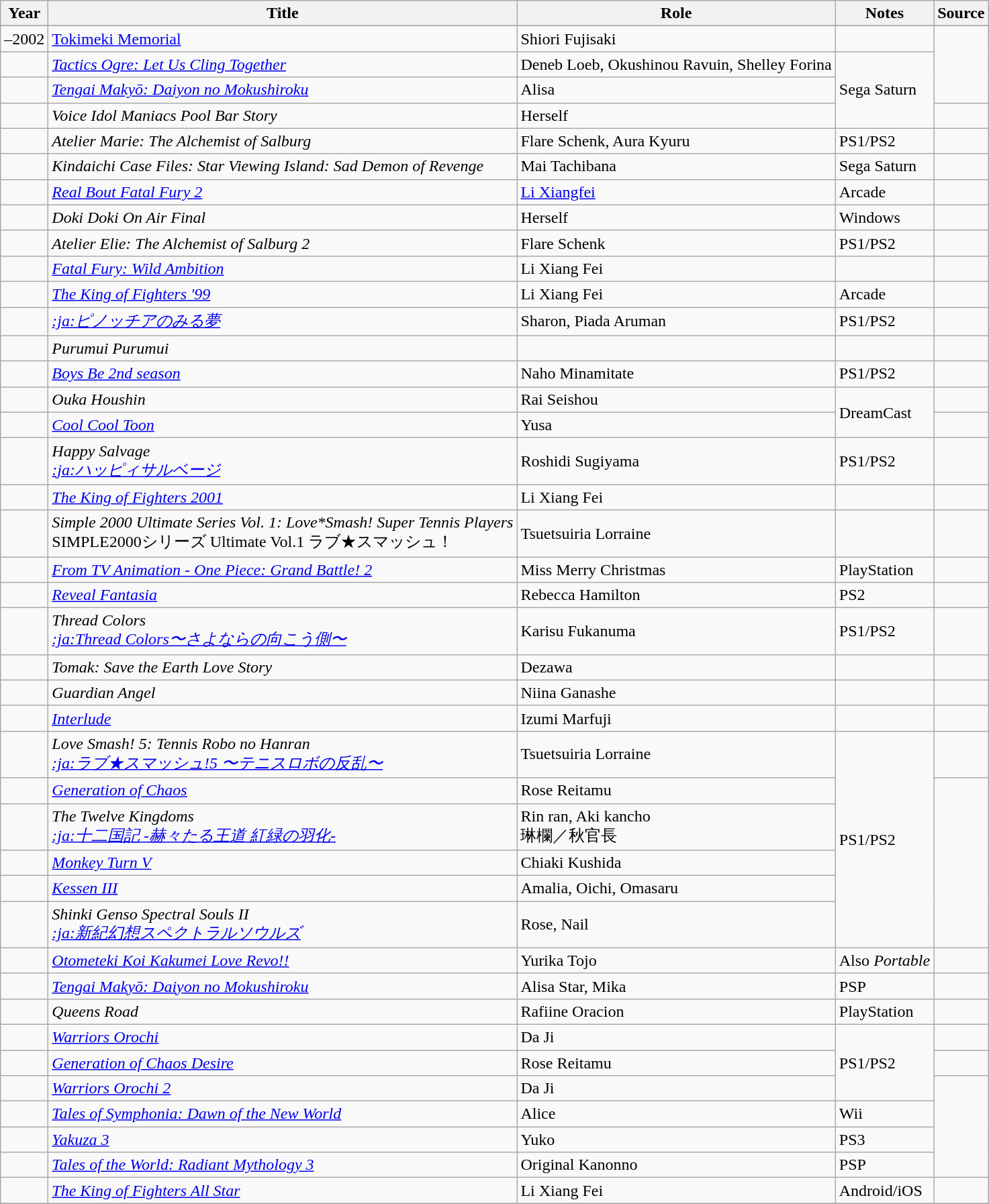<table class="wikitable sortable plainrowheaders">
<tr>
<th>Year</th>
<th>Title</th>
<th>Role</th>
<th class="unsortable">Notes</th>
<th class="unsortable">Source</th>
</tr>
<tr>
</tr>
<tr>
<td>–2002</td>
<td><a href='#'>Tokimeki Memorial</a></td>
<td>Shiori Fujisaki</td>
<td></td>
<td rowspan="3"></td>
</tr>
<tr>
<td></td>
<td><em><a href='#'>Tactics Ogre: Let Us Cling Together</a></em></td>
<td>Deneb Loeb, Okushinou Ravuin, Shelley Forina</td>
<td rowspan="3">Sega Saturn</td>
</tr>
<tr>
<td></td>
<td><em><a href='#'>Tengai Makyō: Daiyon no Mokushiroku</a></em></td>
<td>Alisa</td>
</tr>
<tr>
<td></td>
<td><em>Voice Idol Maniacs Pool Bar Story</em></td>
<td>Herself</td>
<td></td>
</tr>
<tr>
<td></td>
<td><em>Atelier Marie: The Alchemist of Salburg</em></td>
<td>Flare Schenk, Aura Kyuru</td>
<td>PS1/PS2</td>
<td></td>
</tr>
<tr>
<td></td>
<td><em>Kindaichi Case Files: Star Viewing Island: Sad Demon of Revenge</em></td>
<td>Mai Tachibana</td>
<td>Sega Saturn</td>
<td></td>
</tr>
<tr>
<td></td>
<td><em><a href='#'>Real Bout Fatal Fury 2</a></em></td>
<td><a href='#'>Li Xiangfei</a></td>
<td>Arcade</td>
<td></td>
</tr>
<tr>
<td></td>
<td><em>Doki Doki On Air Final</em></td>
<td>Herself</td>
<td>Windows</td>
<td></td>
</tr>
<tr>
<td></td>
<td><em>Atelier Elie: The Alchemist of Salburg 2</em></td>
<td>Flare Schenk</td>
<td>PS1/PS2</td>
<td></td>
</tr>
<tr>
<td></td>
<td><em><a href='#'>Fatal Fury: Wild Ambition</a></em></td>
<td>Li Xiang Fei</td>
<td></td>
<td></td>
</tr>
<tr>
<td></td>
<td><em><a href='#'>The King of Fighters '99</a></em></td>
<td>Li Xiang Fei</td>
<td>Arcade</td>
<td></td>
</tr>
<tr>
<td></td>
<td><em><a href='#'>:ja:ピノッチアのみる夢</a></em></td>
<td>Sharon, Piada Aruman</td>
<td>PS1/PS2</td>
<td></td>
</tr>
<tr>
<td></td>
<td><em>Purumui Purumui</em></td>
<td></td>
<td></td>
<td></td>
</tr>
<tr>
<td></td>
<td><em><a href='#'>Boys Be 2nd season</a></em></td>
<td>Naho Minamitate</td>
<td>PS1/PS2</td>
<td></td>
</tr>
<tr>
<td></td>
<td><em>Ouka Houshin</em></td>
<td>Rai Seishou</td>
<td rowspan="2">DreamCast</td>
<td></td>
</tr>
<tr>
<td></td>
<td><em><a href='#'>Cool Cool Toon</a></em></td>
<td>Yusa</td>
<td></td>
</tr>
<tr>
<td></td>
<td><em>Happy Salvage<br><a href='#'>:ja:ハッピィサルベージ</a></em></td>
<td>Roshidi Sugiyama</td>
<td>PS1/PS2</td>
<td></td>
</tr>
<tr>
<td></td>
<td><em><a href='#'>The King of Fighters 2001</a></em></td>
<td>Li Xiang Fei</td>
<td></td>
<td></td>
</tr>
<tr>
<td></td>
<td><em>Simple 2000 Ultimate Series Vol. 1: Love*Smash! Super Tennis Players</em><br>SIMPLE2000シリーズ Ultimate Vol.1 ラブ★スマッシュ！</td>
<td>Tsuetsuiria Lorraine</td>
<td></td>
<td></td>
</tr>
<tr>
<td></td>
<td><em><a href='#'>From TV Animation - One Piece: Grand Battle! 2</a></em></td>
<td>Miss Merry Christmas</td>
<td>PlayStation</td>
<td></td>
</tr>
<tr>
<td></td>
<td><em><a href='#'>Reveal Fantasia</a></em></td>
<td>Rebecca Hamilton</td>
<td>PS2</td>
<td></td>
</tr>
<tr>
<td></td>
<td><em>Thread Colors<br><a href='#'>:ja:Thread Colors〜さよならの向こう側〜</a></em></td>
<td>Karisu Fukanuma</td>
<td>PS1/PS2</td>
<td></td>
</tr>
<tr>
<td></td>
<td><em>Tomak: Save the Earth Love Story</em></td>
<td>Dezawa</td>
<td></td>
<td></td>
</tr>
<tr>
<td></td>
<td><em>Guardian Angel</em></td>
<td>Niina Ganashe</td>
<td></td>
<td></td>
</tr>
<tr>
<td></td>
<td><em><a href='#'>Interlude</a></em></td>
<td>Izumi Marfuji</td>
<td></td>
<td></td>
</tr>
<tr>
<td></td>
<td><em>Love Smash! 5: Tennis Robo no Hanran<br><a href='#'>:ja:ラブ★スマッシュ!5 〜テニスロボの反乱〜</a></em></td>
<td>Tsuetsuiria Lorraine</td>
<td rowspan="6">PS1/PS2</td>
<td></td>
</tr>
<tr>
<td></td>
<td><em><a href='#'>Generation of Chaos</a></em></td>
<td>Rose Reitamu</td>
<td rowspan="5"></td>
</tr>
<tr>
<td></td>
<td><em>The Twelve Kingdoms<br><a href='#'>:ja:十二国記 -赫々たる王道 紅緑の羽化-</a></em></td>
<td>Rin ran, Aki kancho<br>琳欄／秋官長</td>
</tr>
<tr>
<td></td>
<td><em><a href='#'>Monkey Turn V</a></em></td>
<td>Chiaki Kushida</td>
</tr>
<tr>
<td></td>
<td><em><a href='#'>Kessen III</a></em></td>
<td>Amalia, Oichi, Omasaru</td>
</tr>
<tr>
<td></td>
<td><em>Shinki Genso Spectral Souls II<br><a href='#'>:ja:新紀幻想スペクトラルソウルズ</a></em></td>
<td>Rose, Nail</td>
</tr>
<tr>
<td></td>
<td><em><a href='#'>Otometeki Koi Kakumei Love Revo!!</a></em></td>
<td>Yurika Tojo</td>
<td>Also <em>Portable</em></td>
<td></td>
</tr>
<tr>
<td></td>
<td><em><a href='#'>Tengai Makyō: Daiyon no Mokushiroku</a></em></td>
<td>Alisa Star, Mika</td>
<td>PSP</td>
<td></td>
</tr>
<tr>
<td></td>
<td><em>Queens Road</em></td>
<td>Rafiine Oracion</td>
<td>PlayStation</td>
<td></td>
</tr>
<tr>
<td></td>
<td><em><a href='#'>Warriors Orochi</a></em></td>
<td>Da Ji</td>
<td rowspan="3">PS1/PS2</td>
<td></td>
</tr>
<tr>
<td></td>
<td><em><a href='#'>Generation of Chaos Desire</a></em></td>
<td>Rose Reitamu</td>
<td></td>
</tr>
<tr>
<td></td>
<td><em><a href='#'>Warriors Orochi 2</a></em></td>
<td>Da Ji</td>
<td rowspan="4"></td>
</tr>
<tr>
<td></td>
<td><em><a href='#'>Tales of Symphonia: Dawn of the New World</a></em></td>
<td>Alice</td>
<td>Wii</td>
</tr>
<tr>
<td></td>
<td><em><a href='#'>Yakuza 3</a></em></td>
<td>Yuko</td>
<td>PS3</td>
</tr>
<tr>
<td></td>
<td><em><a href='#'>Tales of the World: Radiant Mythology 3</a></em></td>
<td>Original Kanonno</td>
<td>PSP</td>
</tr>
<tr>
<td></td>
<td><em><a href='#'>The King of Fighters All Star</a></em></td>
<td>Li Xiang Fei</td>
<td>Android/iOS</td>
<td></td>
</tr>
<tr>
</tr>
</table>
